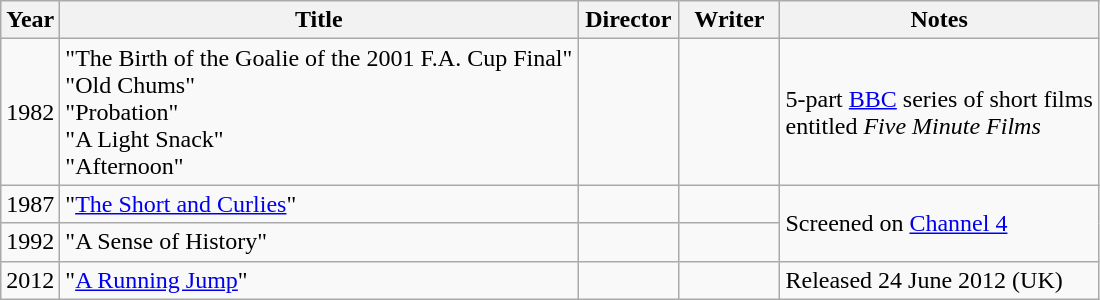<table class="wikitable">
<tr>
<th scope="col">Year</th>
<th scope="col">Title</th>
<th width="60" scope="col">Director</th>
<th width="60" scope="col">Writer</th>
<th scope="col">Notes</th>
</tr>
<tr>
<td style="text-align:center;">1982</td>
<td>"The Birth of the Goalie of the 2001 F.A. Cup Final" <br> "Old Chums" <br>"Probation" <br> "A Light Snack" <br>"Afternoon"</td>
<td></td>
<td></td>
<td>5-part <a href='#'>BBC</a> series of short films<br>entitled <em>Five Minute Films</em></td>
</tr>
<tr>
<td style="text-align:center;">1987</td>
<td>"<a href='#'>The Short and Curlies</a>"</td>
<td></td>
<td></td>
<td rowspan="2">Screened on <a href='#'>Channel 4</a></td>
</tr>
<tr>
<td style="text-align:center;">1992</td>
<td>"A Sense of History"</td>
<td></td>
<td></td>
</tr>
<tr>
<td style="text-align:center;">2012</td>
<td>"<a href='#'>A Running Jump</a>"</td>
<td></td>
<td></td>
<td>Released 24 June 2012 (UK)</td>
</tr>
</table>
